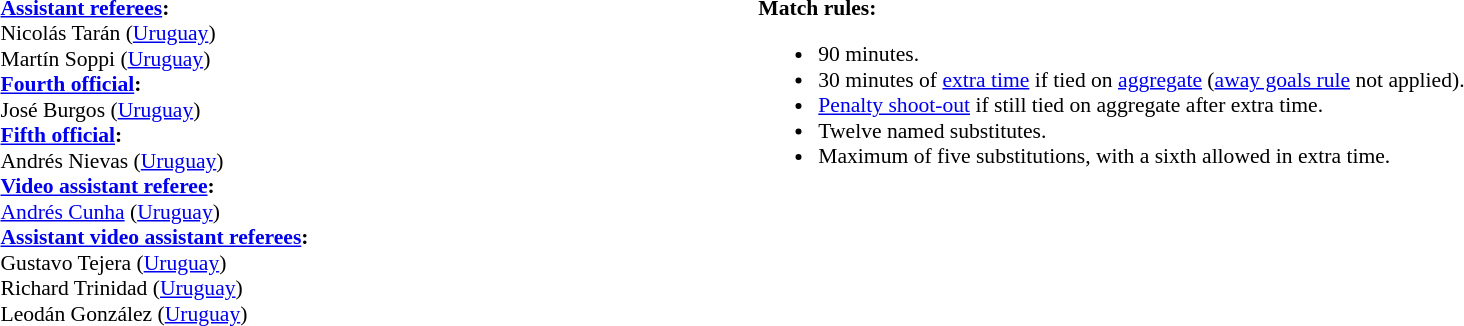<table style="width:100%; font-size:90%;">
<tr>
<td><br><strong><a href='#'>Assistant referees</a>:</strong>
<br>Nicolás Tarán (<a href='#'>Uruguay</a>)
<br>Martín Soppi (<a href='#'>Uruguay</a>)
<br><strong><a href='#'>Fourth official</a>:</strong>
<br>José Burgos (<a href='#'>Uruguay</a>)
<br><strong><a href='#'>Fifth official</a>:</strong>
<br>Andrés Nievas (<a href='#'>Uruguay</a>)
<br><strong><a href='#'>Video assistant referee</a>:</strong>
<br><a href='#'>Andrés Cunha</a> (<a href='#'>Uruguay</a>)
<br><strong><a href='#'>Assistant video assistant referees</a>:</strong>
<br>Gustavo Tejera (<a href='#'>Uruguay</a>)
<br>Richard Trinidad (<a href='#'>Uruguay</a>)
<br>Leodán González (<a href='#'>Uruguay</a>)</td>
<td style="width:60%; vertical-align:top;"><br><strong>Match rules:</strong><ul><li>90 minutes.</li><li>30 minutes of <a href='#'>extra time</a> if tied on <a href='#'>aggregate</a> (<a href='#'>away goals rule</a> not applied).</li><li><a href='#'>Penalty shoot-out</a> if still tied on aggregate after extra time.</li><li>Twelve named substitutes.</li><li>Maximum of five substitutions, with a sixth allowed in extra time.</li></ul></td>
</tr>
</table>
